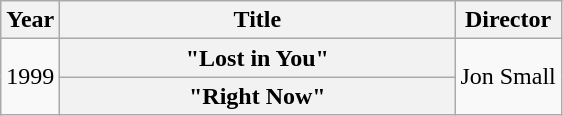<table class="wikitable plainrowheaders">
<tr>
<th>Year</th>
<th style="width:16em;">Title</th>
<th>Director</th>
</tr>
<tr>
<td rowspan="2">1999</td>
<th scope="row">"Lost in You"</th>
<td rowspan="2">Jon Small</td>
</tr>
<tr>
<th scope="row">"Right Now"</th>
</tr>
</table>
